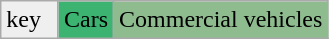<table class="wikitable">
<tr>
<td style="background:#efefef;" colspan="10">key  </td>
<td colspan="40" style="background:MediumSeaGreen; text-align:center;">Cars</td>
<td colspan="40" style="background:DarkSeaGreen; text-align:center;">Commercial vehicles</td>
</tr>
</table>
